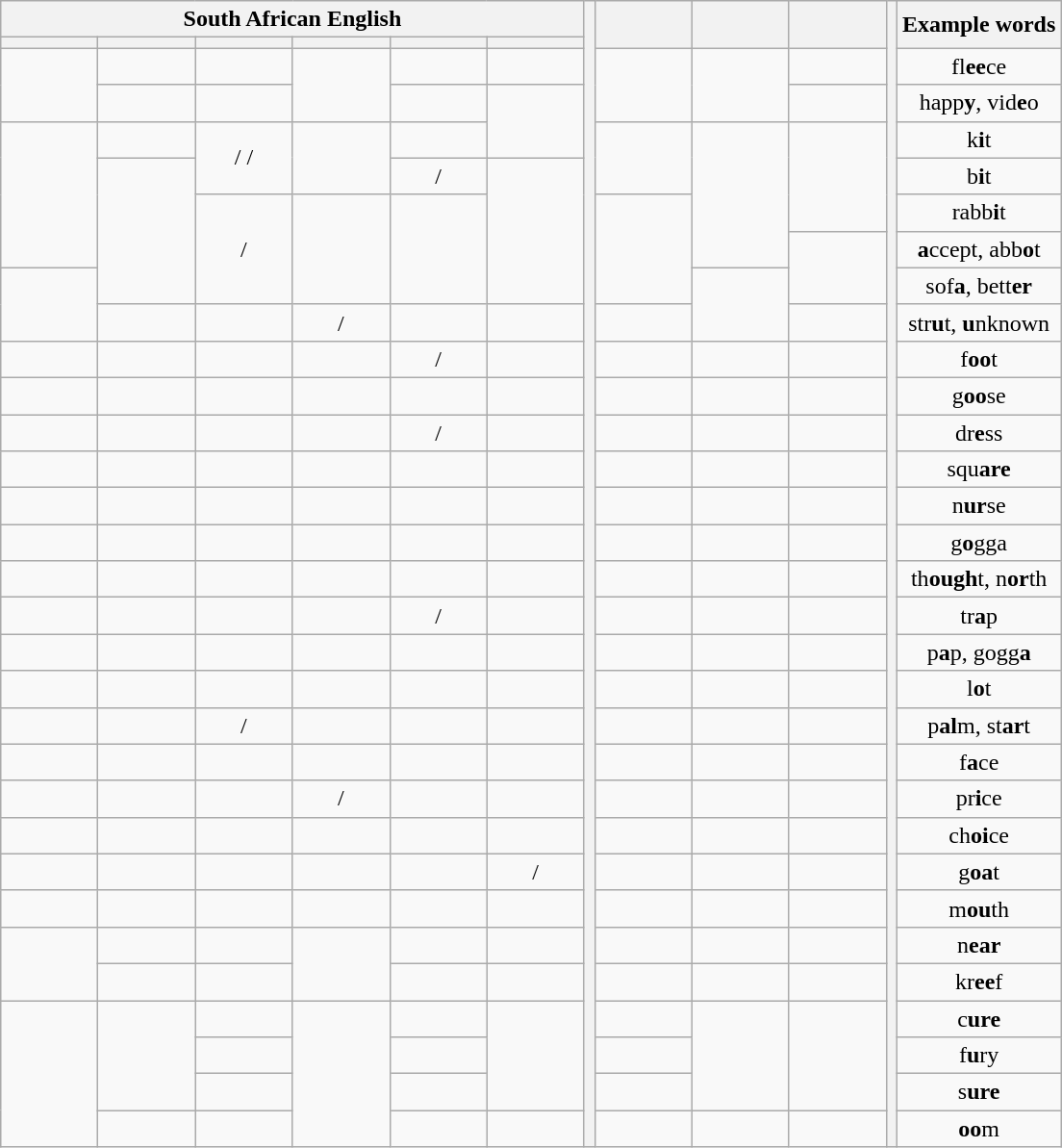<table class="wikitable" style="text-align:center">
<tr>
<th colspan="6">South African English</th>
<th rowspan="99"></th>
<th rowspan="2" style="width:60px;"></th>
<th rowspan="2" style="width:60px;"></th>
<th rowspan="2" style="width:60px;"></th>
<th rowspan="99"></th>
<th rowspan="2">Example words</th>
</tr>
<tr>
<th style="width:60px;"></th>
<th style="width:60px;"></th>
<th style="width:60px;"></th>
<th style="width:60px;"></th>
<th style="width:60px;"></th>
<th style="width:60px;"></th>
</tr>
<tr>
<td rowspan="2"></td>
<td></td>
<td></td>
<td rowspan="2"></td>
<td></td>
<td></td>
<td rowspan="2"></td>
<td rowspan="2"></td>
<td></td>
<td>fl<strong>ee</strong>ce</td>
</tr>
<tr>
<td></td>
<td></td>
<td></td>
<td rowspan="2"></td>
<td></td>
<td>happ<strong>y</strong>, vid<strong>e</strong>o</td>
</tr>
<tr>
<td rowspan="4"></td>
<td></td>
<td rowspan="2"> /  / </td>
<td rowspan="2"></td>
<td></td>
<td rowspan="2"></td>
<td rowspan="4"></td>
<td rowspan="3"></td>
<td>k<strong>i</strong>t</td>
</tr>
<tr>
<td rowspan="4"></td>
<td> / </td>
<td rowspan="4"></td>
<td>b<strong>i</strong>t</td>
</tr>
<tr>
<td rowspan="3"> / </td>
<td rowspan="3"></td>
<td rowspan="3"></td>
<td rowspan="3"></td>
<td>rabb<strong>i</strong>t</td>
</tr>
<tr>
<td rowspan="2"></td>
<td><strong>a</strong>ccept, abb<strong>o</strong>t</td>
</tr>
<tr>
<td rowspan="2"></td>
<td rowspan="2"></td>
<td>sof<strong>a</strong>, bett<strong>er</strong></td>
</tr>
<tr>
<td></td>
<td></td>
<td> / </td>
<td></td>
<td></td>
<td></td>
<td></td>
<td>str<strong>u</strong>t, <strong>u</strong>nknown</td>
</tr>
<tr>
<td></td>
<td></td>
<td></td>
<td></td>
<td> / </td>
<td></td>
<td></td>
<td></td>
<td></td>
<td>f<strong>oo</strong>t</td>
</tr>
<tr>
<td></td>
<td></td>
<td></td>
<td></td>
<td></td>
<td></td>
<td></td>
<td></td>
<td></td>
<td>g<strong>oo</strong>se</td>
</tr>
<tr>
<td></td>
<td></td>
<td></td>
<td></td>
<td> / </td>
<td></td>
<td></td>
<td></td>
<td></td>
<td>dr<strong>e</strong>ss</td>
</tr>
<tr>
<td></td>
<td></td>
<td></td>
<td></td>
<td></td>
<td></td>
<td></td>
<td></td>
<td></td>
<td>squ<strong>are</strong></td>
</tr>
<tr>
<td></td>
<td></td>
<td></td>
<td></td>
<td></td>
<td></td>
<td></td>
<td></td>
<td></td>
<td>n<strong>ur</strong>se</td>
</tr>
<tr>
<td></td>
<td></td>
<td></td>
<td></td>
<td></td>
<td></td>
<td></td>
<td></td>
<td></td>
<td>g<strong>o</strong>gga</td>
</tr>
<tr>
<td></td>
<td></td>
<td></td>
<td></td>
<td></td>
<td></td>
<td></td>
<td></td>
<td></td>
<td>th<strong>ough</strong>t, n<strong>or</strong>th</td>
</tr>
<tr>
<td></td>
<td></td>
<td></td>
<td></td>
<td> / </td>
<td></td>
<td></td>
<td></td>
<td></td>
<td>tr<strong>a</strong>p</td>
</tr>
<tr>
<td></td>
<td></td>
<td></td>
<td></td>
<td></td>
<td></td>
<td></td>
<td></td>
<td></td>
<td>p<strong>a</strong>p, gogg<strong>a</strong></td>
</tr>
<tr>
<td></td>
<td></td>
<td></td>
<td></td>
<td></td>
<td></td>
<td></td>
<td></td>
<td></td>
<td>l<strong>o</strong>t</td>
</tr>
<tr>
<td></td>
<td></td>
<td> / </td>
<td></td>
<td></td>
<td></td>
<td></td>
<td></td>
<td></td>
<td>p<strong>al</strong>m, st<strong>ar</strong>t</td>
</tr>
<tr>
<td></td>
<td></td>
<td></td>
<td></td>
<td></td>
<td></td>
<td></td>
<td></td>
<td></td>
<td>f<strong>a</strong>ce</td>
</tr>
<tr>
<td></td>
<td></td>
<td></td>
<td> / </td>
<td></td>
<td></td>
<td></td>
<td></td>
<td></td>
<td>pr<strong>i</strong>ce</td>
</tr>
<tr>
<td></td>
<td></td>
<td></td>
<td></td>
<td></td>
<td></td>
<td></td>
<td></td>
<td></td>
<td>ch<strong>oi</strong>ce</td>
</tr>
<tr>
<td></td>
<td></td>
<td></td>
<td></td>
<td></td>
<td> / </td>
<td></td>
<td></td>
<td></td>
<td>g<strong>oa</strong>t</td>
</tr>
<tr>
<td></td>
<td></td>
<td></td>
<td></td>
<td></td>
<td></td>
<td></td>
<td></td>
<td></td>
<td>m<strong>ou</strong>th</td>
</tr>
<tr>
<td rowspan="2"></td>
<td></td>
<td></td>
<td rowspan="2"></td>
<td></td>
<td></td>
<td></td>
<td></td>
<td></td>
<td>n<strong>ear</strong></td>
</tr>
<tr>
<td></td>
<td></td>
<td></td>
<td></td>
<td></td>
<td></td>
<td></td>
<td>kr<strong>ee</strong>f</td>
</tr>
<tr>
<td rowspan="4"></td>
<td rowspan="3"></td>
<td></td>
<td rowspan="4"></td>
<td></td>
<td rowspan="3"></td>
<td></td>
<td rowspan="3"></td>
<td rowspan="3"></td>
<td>c<strong>ure</strong></td>
</tr>
<tr>
<td></td>
<td></td>
<td></td>
<td>f<strong>u</strong>ry</td>
</tr>
<tr>
<td></td>
<td></td>
<td></td>
<td>s<strong>ure</strong></td>
</tr>
<tr>
<td></td>
<td></td>
<td></td>
<td></td>
<td></td>
<td></td>
<td></td>
<td><strong>oo</strong>m</td>
</tr>
</table>
